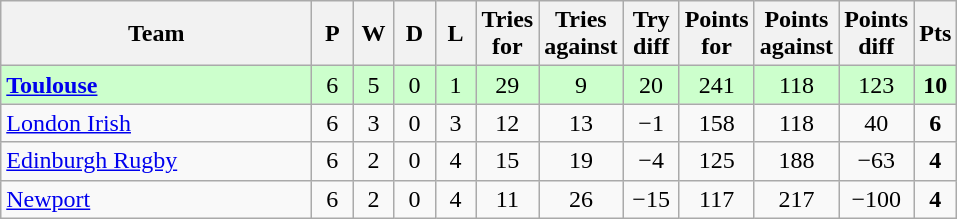<table class="wikitable" style="text-align: center;">
<tr>
<th width="200">Team</th>
<th width="20">P</th>
<th width="20">W</th>
<th width="20">D</th>
<th width="20">L</th>
<th width="20">Tries for</th>
<th width="20">Tries against</th>
<th width="30">Try diff</th>
<th width="20">Points for</th>
<th width="20">Points against</th>
<th width="25">Points diff</th>
<th width="20">Pts</th>
</tr>
<tr bgcolor="#ccffcc">
<td align=left> <strong><a href='#'>Toulouse</a></strong></td>
<td>6</td>
<td>5</td>
<td>0</td>
<td>1</td>
<td>29</td>
<td>9</td>
<td>20</td>
<td>241</td>
<td>118</td>
<td>123</td>
<td><strong>10</strong></td>
</tr>
<tr>
<td align=left> <a href='#'>London Irish</a></td>
<td>6</td>
<td>3</td>
<td>0</td>
<td>3</td>
<td>12</td>
<td>13</td>
<td>−1</td>
<td>158</td>
<td>118</td>
<td>40</td>
<td><strong>6</strong></td>
</tr>
<tr>
<td align=left> <a href='#'>Edinburgh Rugby</a></td>
<td>6</td>
<td>2</td>
<td>0</td>
<td>4</td>
<td>15</td>
<td>19</td>
<td>−4</td>
<td>125</td>
<td>188</td>
<td>−63</td>
<td><strong>4</strong></td>
</tr>
<tr>
<td align=left> <a href='#'>Newport</a></td>
<td>6</td>
<td>2</td>
<td>0</td>
<td>4</td>
<td>11</td>
<td>26</td>
<td>−15</td>
<td>117</td>
<td>217</td>
<td>−100</td>
<td><strong>4</strong></td>
</tr>
</table>
